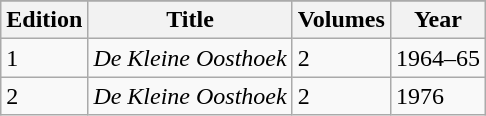<table class="wikitable">
<tr>
</tr>
<tr>
<th>Edition</th>
<th>Title</th>
<th>Volumes</th>
<th>Year</th>
</tr>
<tr>
<td>1</td>
<td><em>De Kleine Oosthoek</em></td>
<td>2</td>
<td>1964–65</td>
</tr>
<tr>
<td>2</td>
<td><em>De Kleine Oosthoek</em></td>
<td>2</td>
<td>1976</td>
</tr>
</table>
